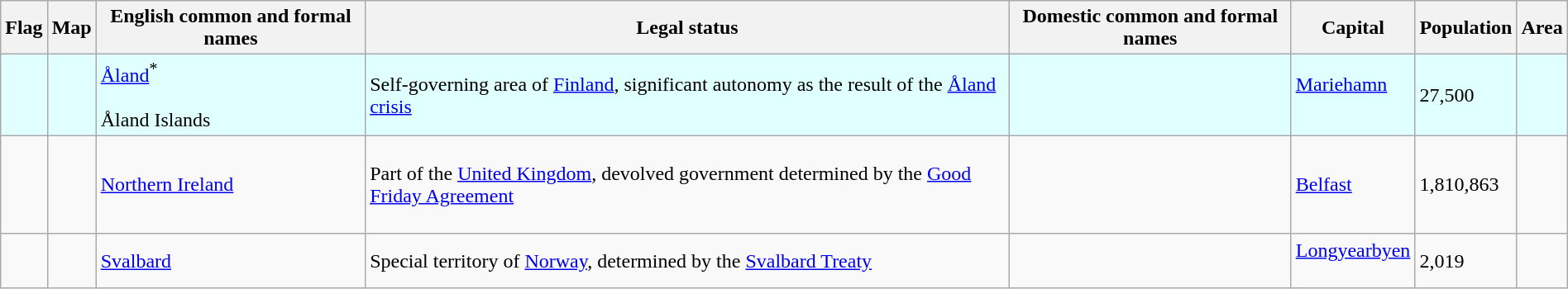<table class="wikitable sortable" style="width:100%">
<tr>
<th class="unsortable">Flag</th>
<th class="unsortable">Map</th>
<th>English common and formal names</th>
<th>Legal status</th>
<th>Domestic common and formal names</th>
<th>Capital</th>
<th>Population</th>
<th>Area</th>
</tr>
<tr style="background:lightcyan;" >
<td></td>
<td></td>
<td><a href='#'>Åland</a><sup>*</sup><br><br>Åland Islands</td>
<td>Self-governing area of <a href='#'>Finland</a>, significant autonomy as the result of the <a href='#'>Åland crisis</a></td>
<td></td>
<td><a href='#'>Mariehamn</a><br><br></td>
<td>27,500</td>
<td></td>
</tr>
<tr>
<td></td>
<td></td>
<td><a href='#'>Northern Ireland</a></td>
<td>Part of the <a href='#'>United Kingdom</a>, devolved government determined by the <a href='#'>Good Friday Agreement</a></td>
<td><br><br><br><br></td>
<td><a href='#'>Belfast</a></td>
<td>1,810,863</td>
<td></td>
</tr>
<tr>
<td></td>
<td></td>
<td><a href='#'>Svalbard</a></td>
<td>Special territory of <a href='#'>Norway</a>, determined by the <a href='#'>Svalbard Treaty</a></td>
<td></td>
<td><a href='#'>Longyearbyen</a><br><br></td>
<td>2,019</td>
<td></td>
</tr>
</table>
